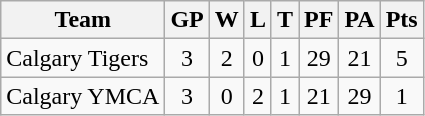<table class="wikitable" style="text-align:center;">
<tr>
<th>Team</th>
<th>GP</th>
<th>W</th>
<th>L</th>
<th>T</th>
<th>PF</th>
<th>PA</th>
<th>Pts</th>
</tr>
<tr>
<td align="left">Calgary Tigers</td>
<td>3</td>
<td>2</td>
<td>0</td>
<td>1</td>
<td>29</td>
<td>21</td>
<td>5</td>
</tr>
<tr>
<td align="left">Calgary YMCA</td>
<td>3</td>
<td>0</td>
<td>2</td>
<td>1</td>
<td>21</td>
<td>29</td>
<td>1</td>
</tr>
</table>
